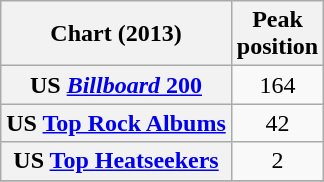<table class="wikitable sortable plainrowheaders" style="text-align: center;">
<tr>
<th>Chart (2013)</th>
<th>Peak<br>position</th>
</tr>
<tr>
<th scope="row">US <a href='#'><em>Billboard</em> 200</a></th>
<td>164</td>
</tr>
<tr>
<th scope="row">US <a href='#'>Top Rock Albums</a></th>
<td>42</td>
</tr>
<tr>
<th scope="row">US <a href='#'>Top Heatseekers</a></th>
<td>2</td>
</tr>
<tr>
</tr>
</table>
